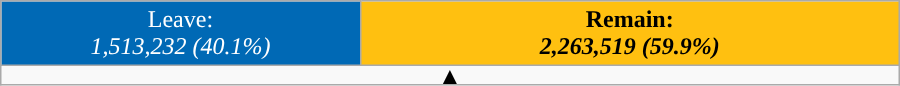<table class="wikitable sortable" style="width:600px; text-align:center;">
<tr>
<td style="width:40%; background:#0069b5; color:white;">Leave:<br><em>1,513,232</em> <em>(40.1%)</em></td>
<td style="width:60%; background:#ffc010"><strong>Remain:</strong> <br> <strong><em>2,263,519</em></strong> <strong><em>(59.9%)</em></strong></td>
</tr>
<tr>
<td colspan=4 style="text-align: center; line-height: 32.1%;"><strong>▲</strong></td>
</tr>
</table>
